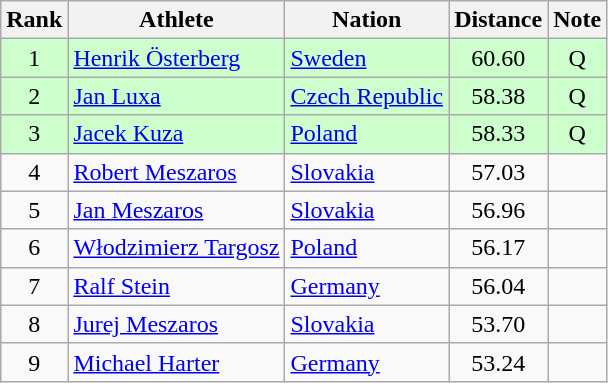<table class="wikitable sortable" style="text-align:center">
<tr>
<th>Rank</th>
<th>Athlete</th>
<th>Nation</th>
<th>Distance</th>
<th>Note</th>
</tr>
<tr bgcolor=ccffcc>
<td>1</td>
<td align=left><a href='#'>Henrik Österberg</a></td>
<td align=left> <a href='#'>Sweden</a></td>
<td>60.60</td>
<td>Q</td>
</tr>
<tr bgcolor=ccffcc>
<td>2</td>
<td align=left><a href='#'>Jan Luxa</a></td>
<td align=left> <a href='#'>Czech Republic</a></td>
<td>58.38</td>
<td>Q</td>
</tr>
<tr bgcolor=ccffcc>
<td>3</td>
<td align=left><a href='#'>Jacek Kuza</a></td>
<td align=left> <a href='#'>Poland</a></td>
<td>58.33</td>
<td>Q</td>
</tr>
<tr>
<td>4</td>
<td align=left><a href='#'>Robert Meszaros</a></td>
<td align=left> <a href='#'>Slovakia</a></td>
<td>57.03</td>
<td></td>
</tr>
<tr>
<td>5</td>
<td align=left><a href='#'>Jan Meszaros</a></td>
<td align=left> <a href='#'>Slovakia</a></td>
<td>56.96</td>
<td></td>
</tr>
<tr>
<td>6</td>
<td align=left><a href='#'>Włodzimierz Targosz</a></td>
<td align=left> <a href='#'>Poland</a></td>
<td>56.17</td>
<td></td>
</tr>
<tr>
<td>7</td>
<td align=left><a href='#'>Ralf Stein</a></td>
<td align=left> <a href='#'>Germany</a></td>
<td>56.04</td>
<td></td>
</tr>
<tr>
<td>8</td>
<td align=left><a href='#'>Jurej Meszaros</a></td>
<td align=left> <a href='#'>Slovakia</a></td>
<td>53.70</td>
<td></td>
</tr>
<tr>
<td>9</td>
<td align=left><a href='#'>Michael Harter</a></td>
<td align=left> <a href='#'>Germany</a></td>
<td>53.24</td>
<td></td>
</tr>
</table>
